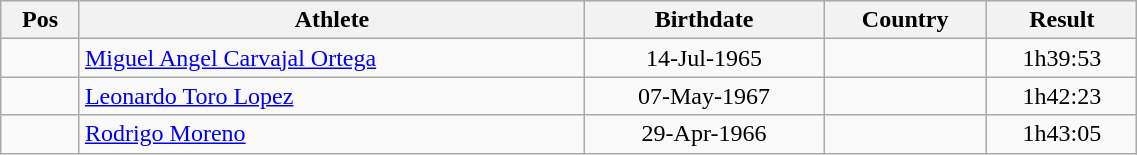<table class="wikitable"  style="text-align:center; width:60%;">
<tr>
<th>Pos</th>
<th>Athlete</th>
<th>Birthdate</th>
<th>Country</th>
<th>Result</th>
</tr>
<tr>
<td align=center></td>
<td align=left><a href='#'>Miguel Angel Carvajal Ortega</a></td>
<td>14-Jul-1965</td>
<td align=left></td>
<td>1h39:53</td>
</tr>
<tr>
<td align=center></td>
<td align=left><a href='#'>Leonardo Toro Lopez</a></td>
<td>07-May-1967</td>
<td align=left></td>
<td>1h42:23</td>
</tr>
<tr>
<td align=center></td>
<td align=left><a href='#'>Rodrigo Moreno</a></td>
<td>29-Apr-1966</td>
<td align=left></td>
<td>1h43:05</td>
</tr>
</table>
